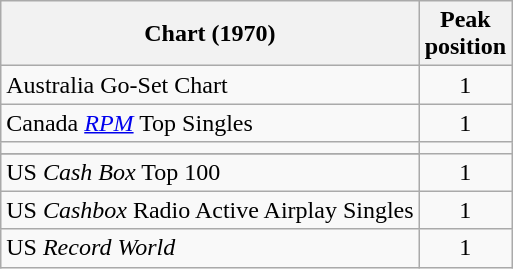<table class="wikitable sortable">
<tr>
<th>Chart (1970)</th>
<th>Peak<br>position</th>
</tr>
<tr>
<td>Australia Go-Set Chart</td>
<td style="text-align:center;">1</td>
</tr>
<tr>
<td>Canada <em><a href='#'>RPM</a></em> Top Singles</td>
<td style="text-align:center;">1</td>
</tr>
<tr>
<td></td>
</tr>
<tr>
</tr>
<tr>
</tr>
<tr>
</tr>
<tr>
</tr>
<tr>
</tr>
<tr>
<td>US <em>Cash Box</em> Top 100</td>
<td style="text-align:center;">1</td>
</tr>
<tr>
<td>US <em>Cashbox</em> Radio Active Airplay Singles</td>
<td style="text-align:center;">1</td>
</tr>
<tr>
<td>US <em>Record World</em></td>
<td style="text-align:center;">1</td>
</tr>
</table>
